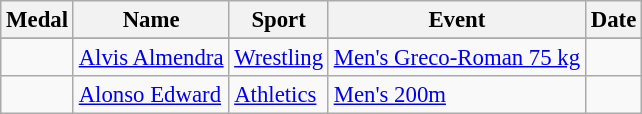<table class="wikitable sortable" style="font-size:95%">
<tr>
<th>Medal</th>
<th>Name</th>
<th>Sport</th>
<th>Event</th>
<th>Date</th>
</tr>
<tr>
</tr>
<tr>
<td></td>
<td><a href='#'>Alvis Almendra</a></td>
<td><a href='#'>Wrestling</a></td>
<td><a href='#'>Men's Greco-Roman 75 kg</a></td>
<td></td>
</tr>
<tr>
<td></td>
<td><a href='#'>Alonso Edward</a></td>
<td><a href='#'>Athletics</a></td>
<td><a href='#'>Men's 200m</a></td>
<td></td>
</tr>
</table>
